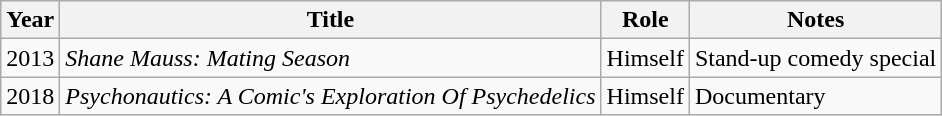<table class="wikitable sortable">
<tr>
<th>Year</th>
<th>Title</th>
<th>Role</th>
<th>Notes</th>
</tr>
<tr>
<td>2013</td>
<td><em>Shane Mauss: Mating Season</em></td>
<td>Himself</td>
<td>Stand-up comedy special</td>
</tr>
<tr>
<td>2018</td>
<td><em>Psychonautics: A Comic's Exploration Of Psychedelics</em></td>
<td>Himself</td>
<td>Documentary</td>
</tr>
</table>
